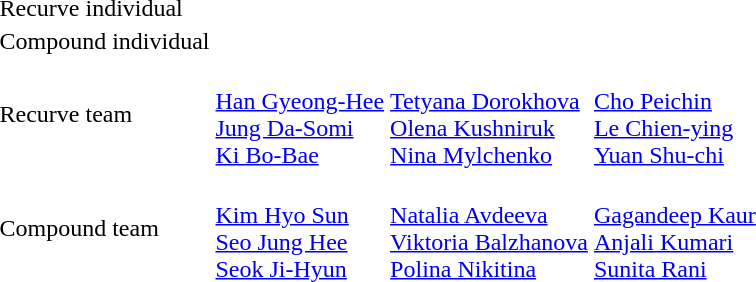<table>
<tr>
<td>Recurve individual</td>
<td></td>
<td></td>
<td></td>
</tr>
<tr>
<td>Compound individual</td>
<td></td>
<td></td>
<td></td>
</tr>
<tr>
<td>Recurve team</td>
<td><br><a href='#'>Han Gyeong-Hee</a> <br><a href='#'>Jung Da-Somi</a><br><a href='#'>Ki Bo-Bae</a></td>
<td><br><a href='#'>Tetyana Dorokhova</a> <br><a href='#'>Olena Kushniruk</a><br><a href='#'>Nina Mylchenko</a></td>
<td><br><a href='#'>Cho Peichin</a> <br><a href='#'>Le Chien-ying</a><br><a href='#'>Yuan Shu-chi</a></td>
</tr>
<tr>
<td>Compound team</td>
<td><br><a href='#'>Kim Hyo Sun</a> <br><a href='#'>Seo Jung Hee</a><br><a href='#'>Seok Ji-Hyun</a></td>
<td><br><a href='#'>Natalia Avdeeva</a> <br><a href='#'>Viktoria Balzhanova</a><br><a href='#'>Polina Nikitina</a></td>
<td><br><a href='#'>Gagandeep Kaur</a> <br><a href='#'>Anjali Kumari</a> <br><a href='#'>Sunita Rani</a></td>
</tr>
</table>
